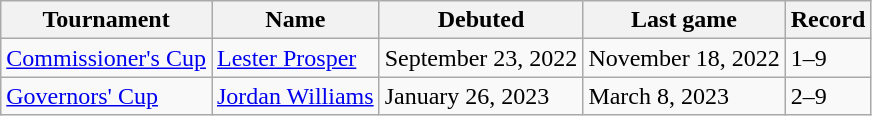<table class="wikitable">
<tr>
<th>Tournament</th>
<th>Name</th>
<th>Debuted</th>
<th>Last game</th>
<th>Record</th>
</tr>
<tr>
<td><a href='#'>Commissioner's Cup</a></td>
<td><a href='#'>Lester Prosper</a></td>
<td>September 23, 2022 </td>
<td>November 18, 2022 </td>
<td>1–9</td>
</tr>
<tr>
<td><a href='#'>Governors' Cup</a></td>
<td><a href='#'>Jordan Williams</a></td>
<td>January 26, 2023 </td>
<td>March 8, 2023 </td>
<td>2–9</td>
</tr>
</table>
